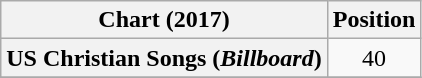<table class="wikitable sortable plainrowheaders" style="text-align:center">
<tr>
<th scope="col">Chart (2017)</th>
<th scope="col">Position</th>
</tr>
<tr>
<th scope="row">US Christian Songs (<em>Billboard</em>)</th>
<td>40</td>
</tr>
<tr>
</tr>
</table>
